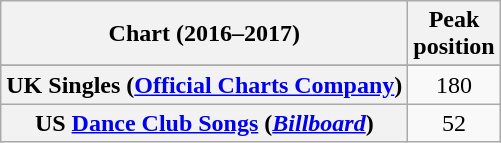<table class="wikitable sortable plainrowheaders" style="text-align:center">
<tr>
<th scope="col">Chart (2016–2017)</th>
<th scope="col">Peak<br>position</th>
</tr>
<tr>
</tr>
<tr>
<th scope="row">UK Singles (<a href='#'>Official Charts Company</a>)</th>
<td>180</td>
</tr>
<tr>
<th scope="row">US <a href='#'>Dance Club Songs</a> (<a href='#'><em>Billboard</em></a>)</th>
<td>52</td>
</tr>
</table>
